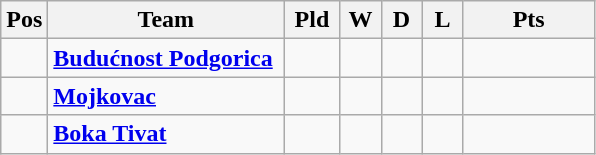<table class="wikitable">
<tr>
<th>Pos</th>
<th width="150">Team</th>
<th width="30">Pld</th>
<th width="20">W</th>
<th width="20">D</th>
<th width="20">L</th>
<th width="80">Pts</th>
</tr>
<tr>
<td></td>
<td><strong><a href='#'>Budućnost Podgorica</a></strong></td>
<td></td>
<td></td>
<td></td>
<td></td>
<td></td>
</tr>
<tr>
<td></td>
<td><strong><a href='#'>Mojkovac</a></strong></td>
<td></td>
<td></td>
<td></td>
<td></td>
<td></td>
</tr>
<tr>
<td></td>
<td><strong><a href='#'>Boka Tivat</a></strong></td>
<td></td>
<td></td>
<td></td>
<td></td>
<td></td>
</tr>
</table>
